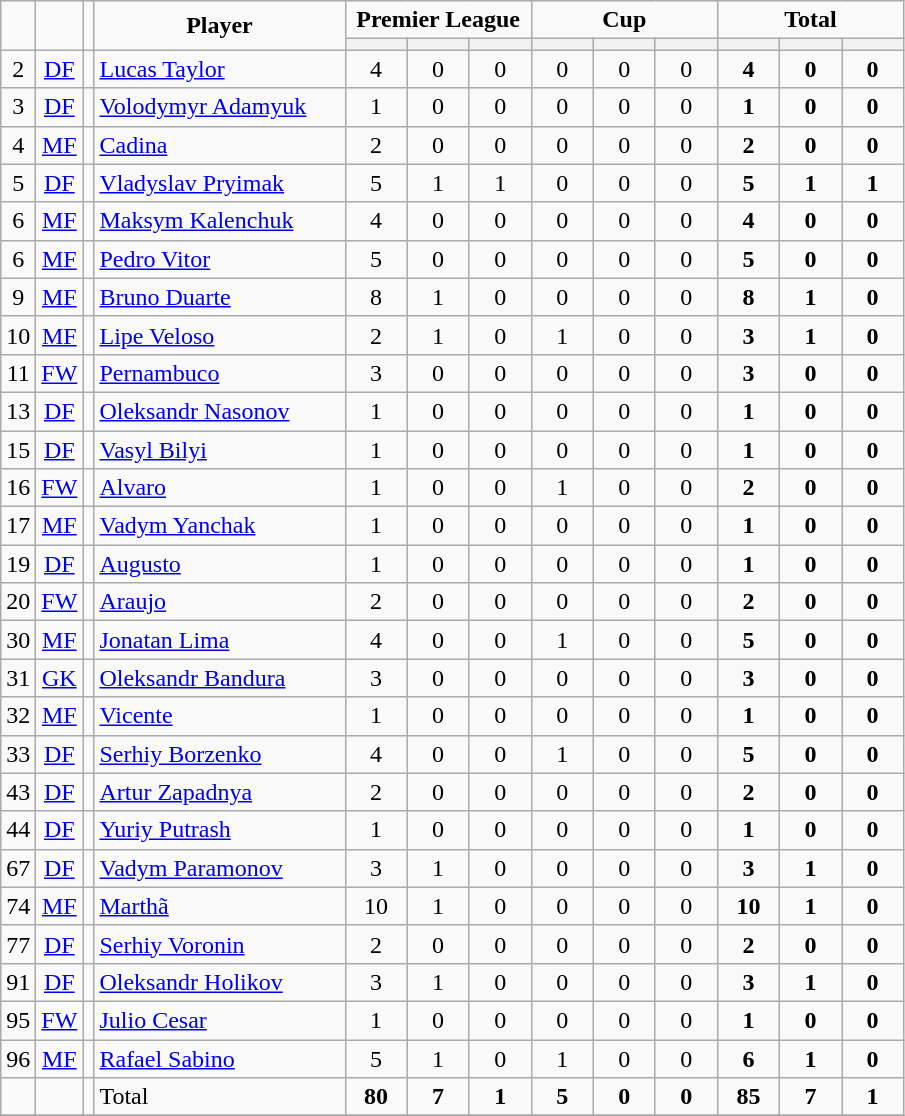<table class="wikitable" style="text-align:center">
<tr>
<td rowspan="2" !width=15><strong></strong></td>
<td rowspan="2" !width=15><strong></strong></td>
<td rowspan="2" !width=15><strong></strong></td>
<td rowspan="2" ! style="width:160px;"><strong>Player</strong></td>
<td colspan="3"><strong>Premier League</strong></td>
<td colspan="3"><strong>Cup</strong></td>
<td colspan="3"><strong>Total</strong></td>
</tr>
<tr>
<th width=34; background:#fe9;"></th>
<th width=34; background:#fe9;"></th>
<th width=34; background:#ff8888;"></th>
<th width=34; background:#fe9;"></th>
<th width=34; background:#fe9;"></th>
<th width=34; background:#ff8888;"></th>
<th width=34; background:#fe9;"></th>
<th width=34; background:#fe9;"></th>
<th width=34; background:#ff8888;"></th>
</tr>
<tr>
<td>2</td>
<td><a href='#'>DF</a></td>
<td></td>
<td align=left><a href='#'>Lucas Taylor</a></td>
<td>4</td>
<td>0</td>
<td>0</td>
<td>0</td>
<td>0</td>
<td>0</td>
<td><strong>4</strong></td>
<td><strong>0</strong></td>
<td><strong>0</strong></td>
</tr>
<tr>
<td>3</td>
<td><a href='#'>DF</a></td>
<td></td>
<td align=left><a href='#'>Volodymyr Adamyuk</a></td>
<td>1</td>
<td>0</td>
<td>0</td>
<td>0</td>
<td>0</td>
<td>0</td>
<td><strong>1</strong></td>
<td><strong>0</strong></td>
<td><strong>0</strong></td>
</tr>
<tr>
<td>4</td>
<td><a href='#'>MF</a></td>
<td></td>
<td align=left><a href='#'>Cadina</a></td>
<td>2</td>
<td>0</td>
<td>0</td>
<td>0</td>
<td>0</td>
<td>0</td>
<td><strong>2</strong></td>
<td><strong>0</strong></td>
<td><strong>0</strong></td>
</tr>
<tr>
<td>5</td>
<td><a href='#'>DF</a></td>
<td></td>
<td align=left><a href='#'>Vladyslav Pryimak</a></td>
<td>5</td>
<td>1</td>
<td>1</td>
<td>0</td>
<td>0</td>
<td>0</td>
<td><strong>5</strong></td>
<td><strong>1</strong></td>
<td><strong>1</strong></td>
</tr>
<tr>
<td>6</td>
<td><a href='#'>MF</a></td>
<td></td>
<td align=left><a href='#'>Maksym Kalenchuk</a></td>
<td>4</td>
<td>0</td>
<td>0</td>
<td>0</td>
<td>0</td>
<td>0</td>
<td><strong>4</strong></td>
<td><strong>0</strong></td>
<td><strong>0</strong></td>
</tr>
<tr>
<td>6</td>
<td><a href='#'>MF</a></td>
<td></td>
<td align=left><a href='#'>Pedro Vitor</a></td>
<td>5</td>
<td>0</td>
<td>0</td>
<td>0</td>
<td>0</td>
<td>0</td>
<td><strong>5</strong></td>
<td><strong>0</strong></td>
<td><strong>0</strong></td>
</tr>
<tr>
<td>9</td>
<td><a href='#'>MF</a></td>
<td></td>
<td align=left><a href='#'>Bruno Duarte</a></td>
<td>8</td>
<td>1</td>
<td>0</td>
<td>0</td>
<td>0</td>
<td>0</td>
<td><strong>8</strong></td>
<td><strong>1</strong></td>
<td><strong>0</strong></td>
</tr>
<tr>
<td>10</td>
<td><a href='#'>MF</a></td>
<td></td>
<td align=left><a href='#'>Lipe Veloso</a></td>
<td>2</td>
<td>1</td>
<td>0</td>
<td>1</td>
<td>0</td>
<td>0</td>
<td><strong>3</strong></td>
<td><strong>1</strong></td>
<td><strong>0</strong></td>
</tr>
<tr>
<td>11</td>
<td><a href='#'>FW</a></td>
<td></td>
<td align=left><a href='#'>Pernambuco</a></td>
<td>3</td>
<td>0</td>
<td>0</td>
<td>0</td>
<td>0</td>
<td>0</td>
<td><strong>3</strong></td>
<td><strong>0</strong></td>
<td><strong>0</strong></td>
</tr>
<tr>
<td>13</td>
<td><a href='#'>DF</a></td>
<td></td>
<td align=left><a href='#'>Oleksandr Nasonov</a></td>
<td>1</td>
<td>0</td>
<td>0</td>
<td>0</td>
<td>0</td>
<td>0</td>
<td><strong>1</strong></td>
<td><strong>0</strong></td>
<td><strong>0</strong></td>
</tr>
<tr>
<td>15</td>
<td><a href='#'>DF</a></td>
<td></td>
<td align=left><a href='#'>Vasyl Bilyi</a></td>
<td>1</td>
<td>0</td>
<td>0</td>
<td>0</td>
<td>0</td>
<td>0</td>
<td><strong>1</strong></td>
<td><strong>0</strong></td>
<td><strong>0</strong></td>
</tr>
<tr>
<td>16</td>
<td><a href='#'>FW</a></td>
<td></td>
<td align=left><a href='#'>Alvaro</a></td>
<td>1</td>
<td>0</td>
<td>0</td>
<td>1</td>
<td>0</td>
<td>0</td>
<td><strong>2</strong></td>
<td><strong>0</strong></td>
<td><strong>0</strong></td>
</tr>
<tr>
<td>17</td>
<td><a href='#'>MF</a></td>
<td></td>
<td align=left><a href='#'>Vadym Yanchak</a></td>
<td>1</td>
<td>0</td>
<td>0</td>
<td>0</td>
<td>0</td>
<td>0</td>
<td><strong>1</strong></td>
<td><strong>0</strong></td>
<td><strong>0</strong></td>
</tr>
<tr>
<td>19</td>
<td><a href='#'>DF</a></td>
<td></td>
<td align=left><a href='#'>Augusto</a></td>
<td>1</td>
<td>0</td>
<td>0</td>
<td>0</td>
<td>0</td>
<td>0</td>
<td><strong>1</strong></td>
<td><strong>0</strong></td>
<td><strong>0</strong></td>
</tr>
<tr>
<td>20</td>
<td><a href='#'>FW</a></td>
<td></td>
<td align=left><a href='#'>Araujo</a></td>
<td>2</td>
<td>0</td>
<td>0</td>
<td>0</td>
<td>0</td>
<td>0</td>
<td><strong>2</strong></td>
<td><strong>0</strong></td>
<td><strong>0</strong></td>
</tr>
<tr>
<td>30</td>
<td><a href='#'>MF</a></td>
<td></td>
<td align=left><a href='#'>Jonatan Lima</a></td>
<td>4</td>
<td>0</td>
<td>0</td>
<td>1</td>
<td>0</td>
<td>0</td>
<td><strong>5</strong></td>
<td><strong>0</strong></td>
<td><strong>0</strong></td>
</tr>
<tr>
<td>31</td>
<td><a href='#'>GK</a></td>
<td></td>
<td align=left><a href='#'>Oleksandr Bandura</a></td>
<td>3</td>
<td>0</td>
<td>0</td>
<td>0</td>
<td>0</td>
<td>0</td>
<td><strong>3</strong></td>
<td><strong>0</strong></td>
<td><strong>0</strong></td>
</tr>
<tr>
<td>32</td>
<td><a href='#'>MF</a></td>
<td></td>
<td align=left><a href='#'>Vicente</a></td>
<td>1</td>
<td>0</td>
<td>0</td>
<td>0</td>
<td>0</td>
<td>0</td>
<td><strong>1</strong></td>
<td><strong>0</strong></td>
<td><strong>0</strong></td>
</tr>
<tr>
<td>33</td>
<td><a href='#'>DF</a></td>
<td></td>
<td align=left><a href='#'>Serhiy Borzenko</a></td>
<td>4</td>
<td>0</td>
<td>0</td>
<td>1</td>
<td>0</td>
<td>0</td>
<td><strong>5</strong></td>
<td><strong>0</strong></td>
<td><strong>0</strong></td>
</tr>
<tr>
<td>43</td>
<td><a href='#'>DF</a></td>
<td></td>
<td align=left><a href='#'>Artur Zapadnya</a></td>
<td>2</td>
<td>0</td>
<td>0</td>
<td>0</td>
<td>0</td>
<td>0</td>
<td><strong>2</strong></td>
<td><strong>0</strong></td>
<td><strong>0</strong></td>
</tr>
<tr>
<td>44</td>
<td><a href='#'>DF</a></td>
<td></td>
<td align=left><a href='#'>Yuriy Putrash</a></td>
<td>1</td>
<td>0</td>
<td>0</td>
<td>0</td>
<td>0</td>
<td>0</td>
<td><strong>1</strong></td>
<td><strong>0</strong></td>
<td><strong>0</strong></td>
</tr>
<tr>
<td>67</td>
<td><a href='#'>DF</a></td>
<td></td>
<td align=left><a href='#'>Vadym Paramonov</a></td>
<td>3</td>
<td>1</td>
<td>0</td>
<td>0</td>
<td>0</td>
<td>0</td>
<td><strong>3</strong></td>
<td><strong>1</strong></td>
<td><strong>0</strong></td>
</tr>
<tr>
<td>74</td>
<td><a href='#'>MF</a></td>
<td></td>
<td align=left><a href='#'>Marthã</a></td>
<td>10</td>
<td>1</td>
<td>0</td>
<td>0</td>
<td>0</td>
<td>0</td>
<td><strong>10</strong></td>
<td><strong>1</strong></td>
<td><strong>0</strong></td>
</tr>
<tr>
<td>77</td>
<td><a href='#'>DF</a></td>
<td></td>
<td align=left><a href='#'>Serhiy Voronin</a></td>
<td>2</td>
<td>0</td>
<td>0</td>
<td>0</td>
<td>0</td>
<td>0</td>
<td><strong>2</strong></td>
<td><strong>0</strong></td>
<td><strong>0</strong></td>
</tr>
<tr>
<td>91</td>
<td><a href='#'>DF</a></td>
<td></td>
<td align=left><a href='#'>Oleksandr Holikov</a></td>
<td>3</td>
<td>1</td>
<td>0</td>
<td>0</td>
<td>0</td>
<td>0</td>
<td><strong>3</strong></td>
<td><strong>1</strong></td>
<td><strong>0</strong></td>
</tr>
<tr>
<td>95</td>
<td><a href='#'>FW</a></td>
<td></td>
<td align=left><a href='#'>Julio Cesar</a></td>
<td>1</td>
<td>0</td>
<td>0</td>
<td>0</td>
<td>0</td>
<td>0</td>
<td><strong>1</strong></td>
<td><strong>0</strong></td>
<td><strong>0</strong></td>
</tr>
<tr>
<td>96</td>
<td><a href='#'>MF</a></td>
<td></td>
<td align=left><a href='#'>Rafael Sabino</a></td>
<td>5</td>
<td>1</td>
<td>0</td>
<td>1</td>
<td>0</td>
<td>0</td>
<td><strong>6</strong></td>
<td><strong>1</strong></td>
<td><strong>0</strong></td>
</tr>
<tr>
<td></td>
<td></td>
<td></td>
<td align=left>Total</td>
<td><strong>80</strong></td>
<td><strong>7</strong></td>
<td><strong>1</strong></td>
<td><strong>5</strong></td>
<td><strong>0</strong></td>
<td><strong>0</strong></td>
<td><strong>85</strong></td>
<td><strong>7</strong></td>
<td><strong>1</strong></td>
</tr>
<tr>
</tr>
</table>
